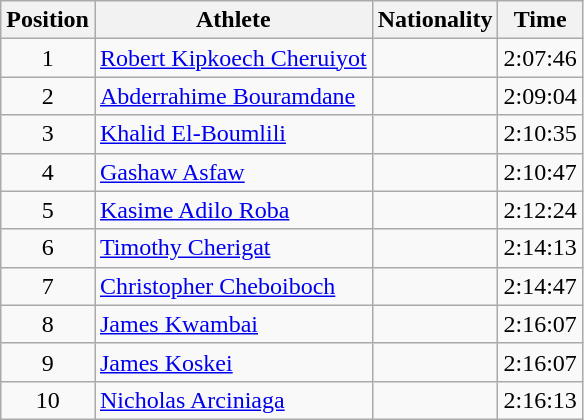<table class="wikitable sortable">
<tr>
<th>Position</th>
<th>Athlete</th>
<th>Nationality</th>
<th>Time</th>
</tr>
<tr>
<td style="text-align:center">1</td>
<td><a href='#'>Robert Kipkoech Cheruiyot</a></td>
<td></td>
<td>2:07:46</td>
</tr>
<tr>
<td style="text-align:center">2</td>
<td><a href='#'>Abderrahime Bouramdane</a></td>
<td></td>
<td>2:09:04</td>
</tr>
<tr>
<td style="text-align:center">3</td>
<td><a href='#'>Khalid El-Boumlili</a></td>
<td></td>
<td>2:10:35</td>
</tr>
<tr>
<td style="text-align:center">4</td>
<td><a href='#'>Gashaw Asfaw</a></td>
<td></td>
<td>2:10:47</td>
</tr>
<tr>
<td style="text-align:center">5</td>
<td><a href='#'>Kasime Adilo Roba</a></td>
<td></td>
<td>2:12:24</td>
</tr>
<tr>
<td style="text-align:center">6</td>
<td><a href='#'>Timothy Cherigat</a></td>
<td></td>
<td>2:14:13</td>
</tr>
<tr>
<td style="text-align:center">7</td>
<td><a href='#'>Christopher Cheboiboch</a></td>
<td></td>
<td>2:14:47</td>
</tr>
<tr>
<td style="text-align:center">8</td>
<td><a href='#'>James Kwambai</a></td>
<td></td>
<td>2:16:07</td>
</tr>
<tr>
<td style="text-align:center">9</td>
<td><a href='#'>James Koskei</a></td>
<td></td>
<td>2:16:07</td>
</tr>
<tr>
<td style="text-align:center">10</td>
<td><a href='#'>Nicholas Arciniaga</a></td>
<td></td>
<td>2:16:13</td>
</tr>
</table>
